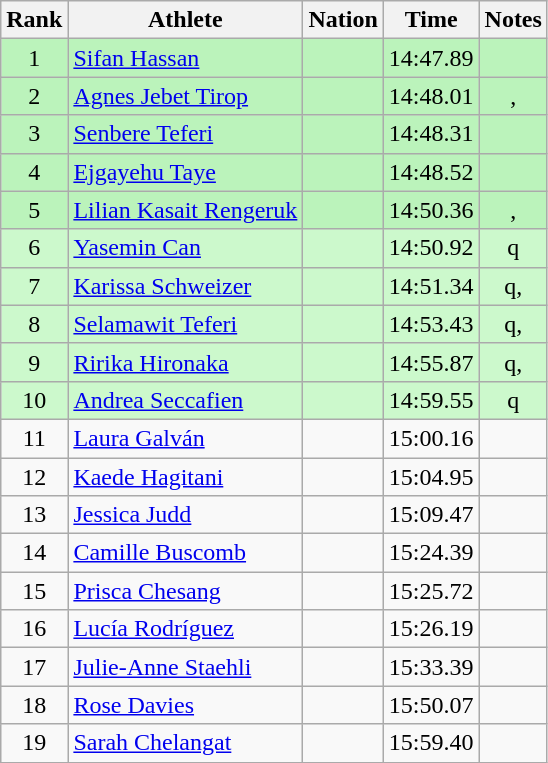<table class="wikitable sortable" style="text-align:center;">
<tr>
<th>Rank</th>
<th>Athlete</th>
<th>Nation</th>
<th>Time</th>
<th>Notes</th>
</tr>
<tr bgcolor=#bbf3bb>
<td>1</td>
<td align="left"><a href='#'>Sifan Hassan</a></td>
<td align="left"></td>
<td>14:47.89</td>
<td></td>
</tr>
<tr bgcolor=#bbf3bb>
<td>2</td>
<td align="left"><a href='#'>Agnes Jebet Tirop</a></td>
<td align="left"></td>
<td>14:48.01</td>
<td>, </td>
</tr>
<tr bgcolor=#bbf3bb>
<td>3</td>
<td align="left"><a href='#'>Senbere Teferi</a></td>
<td align="left"></td>
<td>14:48.31</td>
<td></td>
</tr>
<tr bgcolor=#bbf3bb>
<td>4</td>
<td align="left"><a href='#'>Ejgayehu Taye</a></td>
<td align="left"></td>
<td>14:48.52</td>
<td></td>
</tr>
<tr bgcolor=#bbf3bb>
<td>5</td>
<td align="left"><a href='#'>Lilian Kasait Rengeruk</a></td>
<td align="left"></td>
<td>14:50.36</td>
<td>, </td>
</tr>
<tr bgcolor=ccf9cc>
<td>6</td>
<td align="left"><a href='#'>Yasemin Can</a></td>
<td align="left"></td>
<td>14:50.92</td>
<td>q</td>
</tr>
<tr bgcolor=ccf9cc>
<td>7</td>
<td align="left"><a href='#'>Karissa Schweizer</a></td>
<td align="left"></td>
<td>14:51.34</td>
<td>q, </td>
</tr>
<tr bgcolor=ccf9cc>
<td>8</td>
<td align="left"><a href='#'>Selamawit Teferi</a></td>
<td align="left"></td>
<td>14:53.43</td>
<td>q, </td>
</tr>
<tr bgcolor=ccf9cc>
<td>9</td>
<td align="left"><a href='#'>Ririka Hironaka</a></td>
<td align="left"></td>
<td>14:55.87</td>
<td>q, </td>
</tr>
<tr bgcolor=ccf9cc>
<td>10</td>
<td align="left"><a href='#'>Andrea Seccafien</a></td>
<td align="left"></td>
<td>14:59.55</td>
<td>q</td>
</tr>
<tr>
<td>11</td>
<td align="left"><a href='#'>Laura Galván</a></td>
<td align="left"></td>
<td>15:00.16</td>
<td></td>
</tr>
<tr>
<td>12</td>
<td align="left"><a href='#'>Kaede Hagitani</a></td>
<td align="left"></td>
<td>15:04.95</td>
<td></td>
</tr>
<tr>
<td>13</td>
<td align="left"><a href='#'>Jessica Judd</a></td>
<td align="left"></td>
<td>15:09.47</td>
<td></td>
</tr>
<tr>
<td>14</td>
<td align="left"><a href='#'>Camille Buscomb</a></td>
<td align="left"></td>
<td>15:24.39</td>
<td></td>
</tr>
<tr>
<td>15</td>
<td align="left"><a href='#'>Prisca Chesang</a></td>
<td align="left"></td>
<td>15:25.72</td>
<td></td>
</tr>
<tr>
<td>16</td>
<td align="left"><a href='#'>Lucía Rodríguez</a></td>
<td align="left"></td>
<td>15:26.19</td>
<td></td>
</tr>
<tr>
<td>17</td>
<td align="left"><a href='#'>Julie-Anne Staehli</a></td>
<td align="left"></td>
<td>15:33.39</td>
<td></td>
</tr>
<tr>
<td>18</td>
<td align="left"><a href='#'>Rose Davies</a></td>
<td align="left"></td>
<td>15:50.07</td>
<td></td>
</tr>
<tr>
<td>19</td>
<td align="left"><a href='#'>Sarah Chelangat</a></td>
<td align="left"></td>
<td>15:59.40</td>
<td></td>
</tr>
</table>
